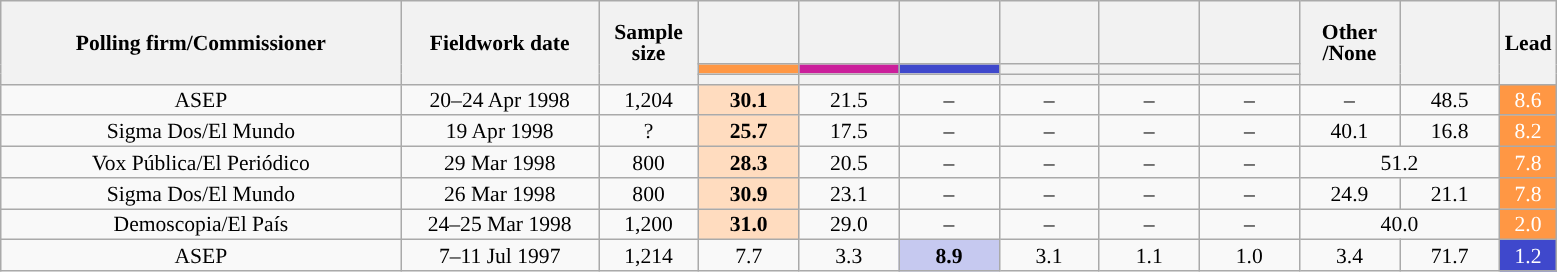<table class="wikitable collapsible collapsed" style="text-align:center; font-size:90%; line-height:14px;">
<tr style="height:42px;">
<th style="width:260px;" rowspan="3">Polling firm/Commissioner</th>
<th style="width:125px;" rowspan="3">Fieldwork date</th>
<th style="width:60px;" rowspan="3">Sample size</th>
<th style="width:60px;"></th>
<th style="width:60px;"></th>
<th style="width:60px;"></th>
<th style="width:60px;"></th>
<th style="width:60px;"></th>
<th style="width:60px;"></th>
<th style="width:60px;" rowspan="3">Other<br>/None</th>
<th style="width:60px;" rowspan="3"></th>
<th style="width:30px;" rowspan="3">Lead</th>
</tr>
<tr>
<th style="color:inherit;background:#FF9744;"></th>
<th style="color:inherit;background:#CB1F9B;"></th>
<th style="color:inherit;background:#3F48CC;"></th>
<th style="color:inherit;background:"></th>
<th style="color:inherit;background:"></th>
<th style="color:inherit;background:"></th>
</tr>
<tr>
<th></th>
<th></th>
<th></th>
<th></th>
<th></th>
<th></th>
</tr>
<tr>
<td>ASEP</td>
<td>20–24 Apr 1998</td>
<td>1,204</td>
<td style="color:inherit;background:#FFDCBF;"><strong>30.1</strong></td>
<td>21.5</td>
<td>–</td>
<td>–</td>
<td>–</td>
<td>–</td>
<td>–</td>
<td>48.5</td>
<td style="color:inherit;background:#FF9744; color:white;">8.6</td>
</tr>
<tr>
<td>Sigma Dos/El Mundo</td>
<td>19 Apr 1998</td>
<td>?</td>
<td style="color:inherit;background:#FFDCBF;"><strong>25.7</strong></td>
<td>17.5</td>
<td>–</td>
<td>–</td>
<td>–</td>
<td>–</td>
<td>40.1</td>
<td>16.8</td>
<td style="color:inherit;background:#FF9744; color:white;">8.2</td>
</tr>
<tr>
<td>Vox Pública/El Periódico</td>
<td>29 Mar 1998</td>
<td>800</td>
<td style="color:inherit;background:#FFDCBF;"><strong>28.3</strong></td>
<td>20.5</td>
<td>–</td>
<td>–</td>
<td>–</td>
<td>–</td>
<td colspan="2">51.2</td>
<td style="color:inherit;background:#FF9744; color:white;">7.8</td>
</tr>
<tr>
<td>Sigma Dos/El Mundo</td>
<td>26 Mar 1998</td>
<td>800</td>
<td style="color:inherit;background:#FFDCBF;"><strong>30.9</strong></td>
<td>23.1</td>
<td>–</td>
<td>–</td>
<td>–</td>
<td>–</td>
<td>24.9</td>
<td>21.1</td>
<td style="color:inherit;background:#FF9744; color:white;">7.8</td>
</tr>
<tr>
<td>Demoscopia/El País</td>
<td>24–25 Mar 1998</td>
<td>1,200</td>
<td style="color:inherit;background:#FFDCBF;"><strong>31.0</strong></td>
<td>29.0</td>
<td>–</td>
<td>–</td>
<td>–</td>
<td>–</td>
<td colspan="2">40.0</td>
<td style="color:inherit;background:#FF9744; color:white;">2.0</td>
</tr>
<tr>
<td>ASEP</td>
<td>7–11 Jul 1997</td>
<td>1,214</td>
<td>7.7</td>
<td>3.3</td>
<td style="color:inherit;background:#C6C9F0;"><strong>8.9</strong></td>
<td>3.1</td>
<td>1.1</td>
<td>1.0</td>
<td>3.4</td>
<td>71.7</td>
<td style="color:inherit;background:#3F48CC; color:white;">1.2</td>
</tr>
</table>
